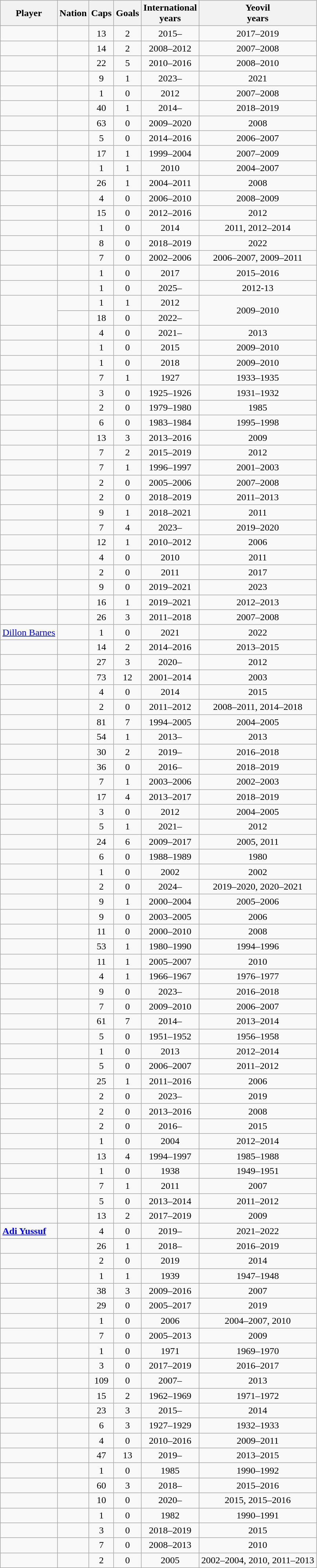<table class="wikitable sortable" style="text-align:center">
<tr>
<th>Player</th>
<th>Nation</th>
<th>Caps</th>
<th>Goals</th>
<th>International<br>years</th>
<th>Yeovil<br>years</th>
</tr>
<tr>
<td align="left"><strong></strong></td>
<td align="left"></td>
<td>13</td>
<td>2</td>
<td>2015–</td>
<td>2017–2019</td>
</tr>
<tr>
<td align="left"></td>
<td align="left"></td>
<td>14</td>
<td>2</td>
<td>2008–2012</td>
<td>2007–2008</td>
</tr>
<tr>
<td align="left"></td>
<td align="left"></td>
<td>22</td>
<td>5</td>
<td>2010–2016</td>
<td>2008–2010</td>
</tr>
<tr>
<td align="left"></td>
<td align="left"></td>
<td>9</td>
<td>1</td>
<td>2023–</td>
<td>2021</td>
</tr>
<tr>
<td align="left"></td>
<td align="left"></td>
<td>1</td>
<td>0</td>
<td>2012</td>
<td>2007–2008</td>
</tr>
<tr>
<td align="left"><strong></strong></td>
<td align="left"></td>
<td>40</td>
<td>1</td>
<td>2014–</td>
<td>2018–2019</td>
</tr>
<tr>
<td align="left"></td>
<td align="left"></td>
<td>63</td>
<td>0</td>
<td>2009–2020</td>
<td>2008</td>
</tr>
<tr>
<td align="left"></td>
<td align="left"></td>
<td>5</td>
<td>0</td>
<td>2014–2016</td>
<td>2006–2007</td>
</tr>
<tr>
<td align="left"></td>
<td align="left"></td>
<td>17</td>
<td>1</td>
<td>1999–2004</td>
<td>2007–2009</td>
</tr>
<tr>
<td align="left"></td>
<td align="left"></td>
<td>1</td>
<td>1</td>
<td>2010</td>
<td>2004–2007</td>
</tr>
<tr>
<td align="left"></td>
<td align="left"></td>
<td>26</td>
<td>1</td>
<td>2004–2011</td>
<td>2008</td>
</tr>
<tr>
<td align="left"><strong></strong></td>
<td align="left"></td>
<td>4</td>
<td>0</td>
<td>2006–2010</td>
<td>2008–2009</td>
</tr>
<tr>
<td align="left"></td>
<td align="left"></td>
<td>15</td>
<td>0</td>
<td>2012–2016</td>
<td>2012</td>
</tr>
<tr>
<td align="left"><strong></strong></td>
<td align="left"></td>
<td>1</td>
<td>0</td>
<td>2014</td>
<td>2011, 2012–2014</td>
</tr>
<tr>
<td align="left"></td>
<td align="left"></td>
<td>8</td>
<td>0</td>
<td>2018–2019</td>
<td>2022</td>
</tr>
<tr>
<td align="left"></td>
<td align="left"></td>
<td>7</td>
<td>0</td>
<td>2002–2006</td>
<td>2006–2007, 2009–2011</td>
</tr>
<tr>
<td align="left"></td>
<td align="left"></td>
<td>1</td>
<td>0</td>
<td>2017</td>
<td>2015–2016</td>
</tr>
<tr>
<td align="left"></td>
<td align="left"></td>
<td>1</td>
<td>0</td>
<td>2025–</td>
<td>2012-13</td>
</tr>
<tr>
<td align="left" rowspan="2"></td>
<td align="left"></td>
<td>1</td>
<td>1</td>
<td>2012</td>
<td rowspan="2">2009–2010</td>
</tr>
<tr>
<td align="left"></td>
<td>18</td>
<td>0</td>
<td>2022–</td>
</tr>
<tr>
<td align="left"></td>
<td align="left"></td>
<td>4</td>
<td>0</td>
<td>2021–</td>
<td>2013</td>
</tr>
<tr>
<td align="left"></td>
<td align="left"></td>
<td>1</td>
<td>0</td>
<td>2015</td>
<td>2009–2010</td>
</tr>
<tr>
<td align="left"></td>
<td align="left"></td>
<td>1</td>
<td>0</td>
<td>2018</td>
<td>2009–2010</td>
</tr>
<tr>
<td align="left"></td>
<td align="left"></td>
<td>7</td>
<td>1</td>
<td>1927</td>
<td>1933–1935</td>
</tr>
<tr>
<td align="left"></td>
<td align="left"></td>
<td>3</td>
<td>0</td>
<td>1925–1926</td>
<td>1931–1932</td>
</tr>
<tr>
<td align="left"></td>
<td align="left"></td>
<td>2</td>
<td>0</td>
<td>1979–1980</td>
<td>1985</td>
</tr>
<tr>
<td align="left"></td>
<td align="left"></td>
<td>6</td>
<td>0</td>
<td>1983–1984</td>
<td>1995–1998</td>
</tr>
<tr>
<td align="left"></td>
<td align="left"></td>
<td>13</td>
<td>3</td>
<td>2013–2016</td>
<td>2009</td>
</tr>
<tr>
<td align="left"></td>
<td align="left"></td>
<td>7</td>
<td>2</td>
<td>2015–2019</td>
<td>2012</td>
</tr>
<tr>
<td align="left"></td>
<td align="left"></td>
<td>7</td>
<td>1</td>
<td>1996–1997</td>
<td>2001–2003</td>
</tr>
<tr>
<td align="left"></td>
<td align="left"></td>
<td>2</td>
<td>0</td>
<td>2005–2006</td>
<td>2007–2008</td>
</tr>
<tr>
<td align="left"></td>
<td align="left"></td>
<td>2</td>
<td>0</td>
<td>2018–2019</td>
<td>2011–2013</td>
</tr>
<tr>
<td align="left"></td>
<td align="left"></td>
<td>9</td>
<td>1</td>
<td>2018–2021</td>
<td>2011</td>
</tr>
<tr>
<td align="left"></td>
<td align="left"></td>
<td>7</td>
<td>4</td>
<td>2023–</td>
<td>2019–2020</td>
</tr>
<tr>
<td align="left"></td>
<td align="left"></td>
<td>12</td>
<td>1</td>
<td>2010–2012</td>
<td>2006</td>
</tr>
<tr>
<td align="left"></td>
<td align="left"></td>
<td>4</td>
<td>0</td>
<td>2010</td>
<td>2011</td>
</tr>
<tr>
<td align="left"></td>
<td align="left"></td>
<td>2</td>
<td>0</td>
<td>2011</td>
<td>2017</td>
</tr>
<tr>
<td align="left"></td>
<td align="left"></td>
<td>9</td>
<td>0</td>
<td>2019–2021</td>
<td>2023</td>
</tr>
<tr>
<td align="left"></td>
<td align="left"></td>
<td>16</td>
<td>1</td>
<td>2019–2021</td>
<td>2012–2013</td>
</tr>
<tr>
<td align="left"></td>
<td align="left"></td>
<td>26</td>
<td>3</td>
<td>2011–2018</td>
<td>2007–2008</td>
</tr>
<tr>
<td align="left"><a href='#'>Dillon Barnes</a></td>
<td align="left"></td>
<td>1</td>
<td>0</td>
<td>2021</td>
<td>2022</td>
</tr>
<tr>
<td align="left"><strong></strong></td>
<td align="left"></td>
<td>14</td>
<td>2</td>
<td>2014–2016</td>
<td>2013–2015</td>
</tr>
<tr>
<td align="left"></td>
<td align="left"></td>
<td>27</td>
<td>3</td>
<td>2020–</td>
<td>2012</td>
</tr>
<tr>
<td align="left"></td>
<td align="left"></td>
<td>73</td>
<td>12</td>
<td>2001–2014</td>
<td>2003</td>
</tr>
<tr>
<td align="left"></td>
<td align="left"></td>
<td>4</td>
<td>0</td>
<td>2014</td>
<td>2015</td>
</tr>
<tr>
<td align="left"></td>
<td align="left"></td>
<td>2</td>
<td>0</td>
<td>2011–2012</td>
<td>2008–2011, 2014–2018</td>
</tr>
<tr>
<td align="left"><strong></strong></td>
<td align="left"></td>
<td>81</td>
<td>7</td>
<td>1994–2005</td>
<td>2004–2005</td>
</tr>
<tr>
<td align="left"></td>
<td align="left"></td>
<td>54</td>
<td>1</td>
<td>2013–</td>
<td>2013</td>
</tr>
<tr>
<td align="left"></td>
<td align="left"></td>
<td>30</td>
<td>2</td>
<td>2019–</td>
<td>2016–2018</td>
</tr>
<tr>
<td align="left"><strong></strong></td>
<td align="left"></td>
<td>36</td>
<td>0</td>
<td>2016–</td>
<td>2018–2019</td>
</tr>
<tr>
<td align="left"></td>
<td align="left"></td>
<td>7</td>
<td>1</td>
<td>2003–2006</td>
<td>2002–2003</td>
</tr>
<tr>
<td align="left"></td>
<td align="left"></td>
<td>17</td>
<td>4</td>
<td>2013–2017</td>
<td>2018–2019</td>
</tr>
<tr>
<td align="left"></td>
<td align="left"></td>
<td>3</td>
<td>0</td>
<td>2012</td>
<td>2004–2005</td>
</tr>
<tr>
<td align="left"></td>
<td align="left"></td>
<td>5</td>
<td>1</td>
<td>2021–</td>
<td>2012</td>
</tr>
<tr>
<td align="left"></td>
<td align="left"></td>
<td>24</td>
<td>6</td>
<td>2009–2017</td>
<td>2005, 2011</td>
</tr>
<tr>
<td align="left"></td>
<td align="left"></td>
<td>6</td>
<td>0</td>
<td>1988–1989</td>
<td>1980</td>
</tr>
<tr>
<td align="left"></td>
<td align="left"></td>
<td>1</td>
<td>0</td>
<td>2002</td>
<td>2002</td>
</tr>
<tr>
<td align="left"></td>
<td align="left"></td>
<td>2</td>
<td>0</td>
<td>2024–</td>
<td>2019–2020, 2020–2021</td>
</tr>
<tr>
<td align="left"></td>
<td align="left"></td>
<td>9</td>
<td>1</td>
<td>2000–2004</td>
<td>2005–2006</td>
</tr>
<tr>
<td align="left"></td>
<td align="left"></td>
<td>9</td>
<td>0</td>
<td>2003–2005</td>
<td>2006</td>
</tr>
<tr>
<td align="left"></td>
<td align="left"></td>
<td>11</td>
<td>0</td>
<td>2000–2010</td>
<td>2008</td>
</tr>
<tr>
<td align="left"></td>
<td align="left"></td>
<td>53</td>
<td>1</td>
<td>1980–1990</td>
<td>1994–1996</td>
</tr>
<tr>
<td align="left"></td>
<td align="left"></td>
<td>11</td>
<td>1</td>
<td>2005–2007</td>
<td>2010</td>
</tr>
<tr>
<td align="left"></td>
<td align="left"></td>
<td>4</td>
<td>1</td>
<td>1966–1967</td>
<td>1976–1977</td>
</tr>
<tr>
<td align="left"></td>
<td align="left"></td>
<td>9</td>
<td>0</td>
<td>2023–</td>
<td>2016–2018</td>
</tr>
<tr>
<td align="left"></td>
<td align="left"></td>
<td>7</td>
<td>0</td>
<td>2009–2010</td>
<td>2006–2007</td>
</tr>
<tr>
<td align="left"></td>
<td align="left"></td>
<td>61</td>
<td>7</td>
<td>2014–</td>
<td>2013–2014</td>
</tr>
<tr>
<td align="left"></td>
<td align="left"></td>
<td>5</td>
<td>0</td>
<td>1951–1952</td>
<td>1956–1958</td>
</tr>
<tr>
<td align="left"><strong></strong></td>
<td align="left"></td>
<td>1</td>
<td>0</td>
<td>2013</td>
<td>2012–2014</td>
</tr>
<tr>
<td align="left"></td>
<td align="left"></td>
<td>5</td>
<td>0</td>
<td>2006–2007</td>
<td>2011–2012</td>
</tr>
<tr>
<td align="left"></td>
<td align="left"></td>
<td>25</td>
<td>1</td>
<td>2011–2016</td>
<td>2006</td>
</tr>
<tr>
<td align="left"></td>
<td align="left"></td>
<td>2</td>
<td>0</td>
<td>2023–</td>
<td>2019</td>
</tr>
<tr>
<td align="left"></td>
<td align="left"></td>
<td>2</td>
<td>0</td>
<td>2013–2016</td>
<td>2008</td>
</tr>
<tr>
<td align="left"></td>
<td align="left"></td>
<td>2</td>
<td>0</td>
<td>2016–</td>
<td>2015</td>
</tr>
<tr>
<td align="left"></td>
<td align="left"></td>
<td>1</td>
<td>0</td>
<td>2004</td>
<td>2012–2014</td>
</tr>
<tr>
<td align="left"></td>
<td align="left"></td>
<td>13</td>
<td>4</td>
<td>1994–1997</td>
<td>1985–1988</td>
</tr>
<tr>
<td align="left"></td>
<td align="left"></td>
<td>1</td>
<td>0</td>
<td>1938</td>
<td>1949–1951</td>
</tr>
<tr>
<td align="left"></td>
<td align="left"></td>
<td>7</td>
<td>1</td>
<td>2011</td>
<td>2007</td>
</tr>
<tr>
<td align="left"></td>
<td align="left"></td>
<td>5</td>
<td>0</td>
<td>2013–2014</td>
<td>2011–2012</td>
</tr>
<tr>
<td align="left"></td>
<td align="left"></td>
<td>13</td>
<td>2</td>
<td>2017–2019</td>
<td>2009</td>
</tr>
<tr>
<td align="left"><strong><a href='#'>Adi Yussuf</a></strong></td>
<td align="left"></td>
<td>4</td>
<td>0</td>
<td>2019–</td>
<td>2021–2022</td>
</tr>
<tr>
<td align="left"><strong></strong></td>
<td align="left"></td>
<td>26</td>
<td>1</td>
<td>2018–</td>
<td>2016–2019</td>
</tr>
<tr>
<td align="left"></td>
<td align="left"></td>
<td>2</td>
<td>0</td>
<td>2019</td>
<td>2014</td>
</tr>
<tr>
<td align="left"></td>
<td align="left"></td>
<td>1</td>
<td>1</td>
<td>1939</td>
<td>1947–1948</td>
</tr>
<tr>
<td align="left"></td>
<td align="left"></td>
<td>38</td>
<td>3</td>
<td>2009–2016</td>
<td>2007</td>
</tr>
<tr>
<td align="left"></td>
<td align="left"></td>
<td>29</td>
<td>0</td>
<td>2005–2017</td>
<td>2019</td>
</tr>
<tr>
<td align="left"><strong></strong></td>
<td align="left"></td>
<td>1</td>
<td>0</td>
<td>2006</td>
<td>2004–2007, 2010</td>
</tr>
<tr>
<td align="left"></td>
<td align="left"></td>
<td>7</td>
<td>0</td>
<td>2005–2013</td>
<td>2009</td>
</tr>
<tr>
<td align="left"></td>
<td align="left"></td>
<td>1</td>
<td>0</td>
<td>1971</td>
<td>1969–1970</td>
</tr>
<tr>
<td align="left"></td>
<td align="left"></td>
<td>3</td>
<td>0</td>
<td>2017–2019</td>
<td>2016–2017</td>
</tr>
<tr>
<td align="left"><strong></strong></td>
<td align="left"></td>
<td>109</td>
<td>0</td>
<td>2007–</td>
<td>2013</td>
</tr>
<tr>
<td align="left"></td>
<td align="left"></td>
<td>15</td>
<td>2</td>
<td>1962–1969</td>
<td>1971–1972</td>
</tr>
<tr>
<td align="left"></td>
<td align="left"></td>
<td>23</td>
<td>3</td>
<td>2015–</td>
<td>2014</td>
</tr>
<tr>
<td align="left"></td>
<td align="left"></td>
<td>6</td>
<td>3</td>
<td>1927–1929</td>
<td>1932–1933</td>
</tr>
<tr>
<td align="left"><strong></strong></td>
<td align="left"></td>
<td>4</td>
<td>0</td>
<td>2010–2016</td>
<td>2009–2011</td>
</tr>
<tr>
<td align="left"></td>
<td align="left"></td>
<td>47</td>
<td>13</td>
<td>2019–</td>
<td>2013–2015</td>
</tr>
<tr>
<td align="left"></td>
<td align="left"></td>
<td>1</td>
<td>0</td>
<td>1985</td>
<td>1990–1992</td>
</tr>
<tr>
<td align="left"></td>
<td align="left"></td>
<td>60</td>
<td>3</td>
<td>2018–</td>
<td>2015–2016</td>
</tr>
<tr>
<td align="left"></td>
<td align="left"></td>
<td>10</td>
<td>0</td>
<td>2020–</td>
<td>2015, 2015–2016</td>
</tr>
<tr>
<td align="left"></td>
<td align="left"></td>
<td>1</td>
<td>0</td>
<td>1982</td>
<td>1990–1991</td>
</tr>
<tr>
<td align="left"></td>
<td align="left"></td>
<td>3</td>
<td>0</td>
<td>2018–2019</td>
<td>2015</td>
</tr>
<tr>
<td align="left"></td>
<td align="left"></td>
<td>7</td>
<td>0</td>
<td>2008–2013</td>
<td>2010</td>
</tr>
<tr>
<td align="left"></td>
<td align="left"></td>
<td>2</td>
<td>0</td>
<td>2005</td>
<td>2002–2004, 2010, 2011–2013</td>
</tr>
</table>
